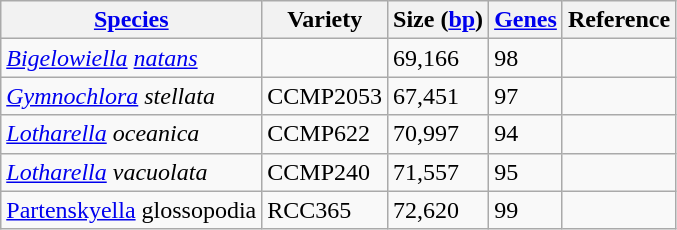<table class="wikitable sortable">
<tr>
<th><a href='#'>Species</a></th>
<th>Variety</th>
<th>Size (<a href='#'>bp</a>)</th>
<th><a href='#'>Genes</a></th>
<th>Reference</th>
</tr>
<tr>
<td><em><a href='#'>Bigelowiella</a> <a href='#'>natans</a></em></td>
<td></td>
<td>69,166</td>
<td>98</td>
<td></td>
</tr>
<tr>
<td><em><a href='#'>Gymnochlora</a> stellata</em></td>
<td>CCMP2053</td>
<td>67,451</td>
<td>97</td>
<td></td>
</tr>
<tr>
<td><em><a href='#'>Lotharella</a> oceanica</em></td>
<td>CCMP622</td>
<td>70,997</td>
<td>94</td>
<td></td>
</tr>
<tr>
<td><em><a href='#'>Lotharella</a> vacuolata</em></td>
<td>CCMP240</td>
<td>71,557</td>
<td>95</td>
<td></td>
</tr>
<tr>
<td><a href='#'>Partenskyella</a> glossopodia</td>
<td>RCC365</td>
<td>72,620</td>
<td>99</td>
<td></td>
</tr>
</table>
